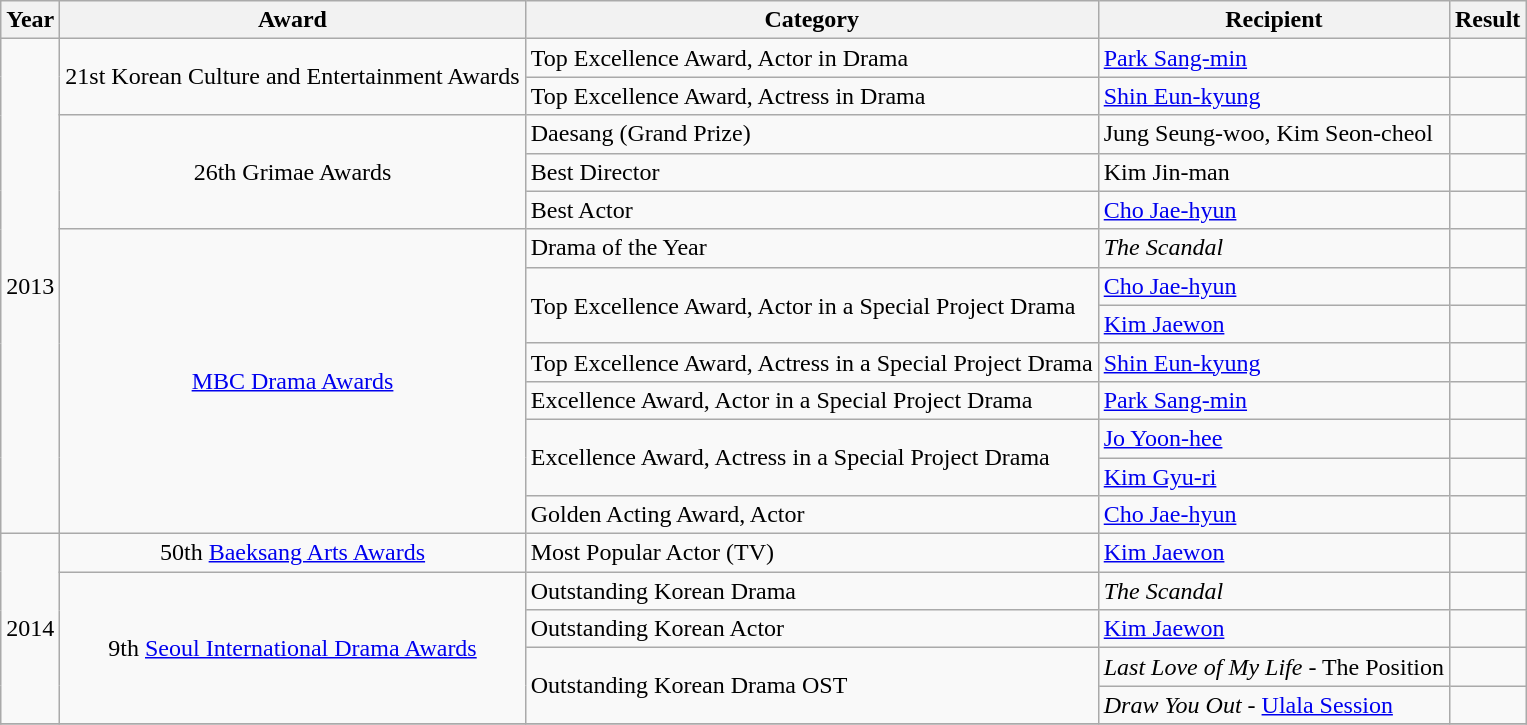<table class="wikitable">
<tr>
<th>Year</th>
<th>Award</th>
<th>Category</th>
<th>Recipient</th>
<th>Result</th>
</tr>
<tr>
<td rowspan=13>2013</td>
<td rowspan=2 style="text-align:center;">21st Korean Culture and Entertainment Awards</td>
<td>Top Excellence Award, Actor in Drama</td>
<td><a href='#'>Park Sang-min</a></td>
<td></td>
</tr>
<tr>
<td>Top Excellence Award, Actress in Drama</td>
<td><a href='#'>Shin Eun-kyung</a></td>
<td></td>
</tr>
<tr>
<td rowspan=3 style="text-align:center;">26th Grimae Awards</td>
<td>Daesang (Grand Prize)</td>
<td>Jung Seung-woo, Kim Seon-cheol</td>
<td></td>
</tr>
<tr>
<td>Best Director</td>
<td>Kim Jin-man</td>
<td></td>
</tr>
<tr>
<td>Best Actor</td>
<td><a href='#'>Cho Jae-hyun</a></td>
<td></td>
</tr>
<tr>
<td rowspan=8 style="text-align:center;"><a href='#'>MBC Drama Awards</a></td>
<td>Drama of the Year</td>
<td><em>The Scandal</em></td>
<td></td>
</tr>
<tr>
<td rowspan=2>Top Excellence Award, Actor in a Special Project Drama</td>
<td><a href='#'>Cho Jae-hyun</a></td>
<td></td>
</tr>
<tr>
<td><a href='#'>Kim Jaewon</a></td>
<td></td>
</tr>
<tr>
<td>Top Excellence Award, Actress in a Special Project Drama</td>
<td><a href='#'>Shin Eun-kyung</a></td>
<td></td>
</tr>
<tr>
<td>Excellence Award, Actor in a Special Project Drama</td>
<td><a href='#'>Park Sang-min</a></td>
<td></td>
</tr>
<tr>
<td rowspan=2>Excellence Award, Actress in a Special Project Drama</td>
<td><a href='#'>Jo Yoon-hee</a></td>
<td></td>
</tr>
<tr>
<td><a href='#'>Kim Gyu-ri</a></td>
<td></td>
</tr>
<tr>
<td>Golden Acting Award, Actor</td>
<td><a href='#'>Cho Jae-hyun</a></td>
<td></td>
</tr>
<tr>
<td rowspan=5>2014</td>
<td style="text-align:center;">50th <a href='#'>Baeksang Arts Awards</a></td>
<td>Most Popular Actor (TV)</td>
<td><a href='#'>Kim Jaewon</a></td>
<td></td>
</tr>
<tr>
<td rowspan=4 style="text-align:center;">9th <a href='#'>Seoul International Drama Awards</a></td>
<td>Outstanding Korean Drama</td>
<td><em>The Scandal</em></td>
<td></td>
</tr>
<tr>
<td>Outstanding Korean Actor</td>
<td><a href='#'>Kim Jaewon</a></td>
<td></td>
</tr>
<tr>
<td rowspan=2>Outstanding Korean Drama OST</td>
<td><em>Last Love of My Life</em> - The Position</td>
<td></td>
</tr>
<tr>
<td><em>Draw You Out</em> - <a href='#'>Ulala Session</a></td>
<td></td>
</tr>
<tr>
</tr>
</table>
